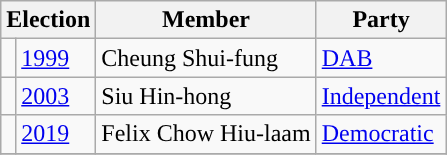<table class="wikitable">
<tr>
<th colspan="2">Election</th>
<th>Member</th>
<th>Party</th>
</tr>
<tr>
<td style="color:inherit;background:"></td>
<td><a href='#'>1999</a></td>
<td>Cheung Shui-fung</td>
<td><a href='#'>DAB</a></td>
</tr>
<tr>
<td style="color:inherit;background:"></td>
<td><a href='#'>2003</a></td>
<td>Siu Hin-hong</td>
<td><a href='#'>Independent</a></td>
</tr>
<tr>
<td style="color:inherit;background:"></td>
<td><a href='#'>2019</a></td>
<td>Felix Chow Hiu-laam</td>
<td><a href='#'>Democratic</a></td>
</tr>
<tr>
</tr>
</table>
